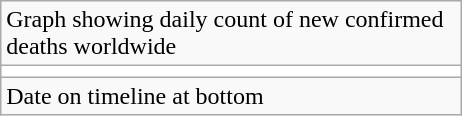<table class=wikitable>
<tr>
<td style=max-width:300px>Graph showing daily count of new confirmed deaths worldwide</td>
</tr>
<tr>
<td style=background-color:white;></td>
</tr>
<tr>
<td style=max-width:300px>Date on timeline at bottom</td>
</tr>
</table>
